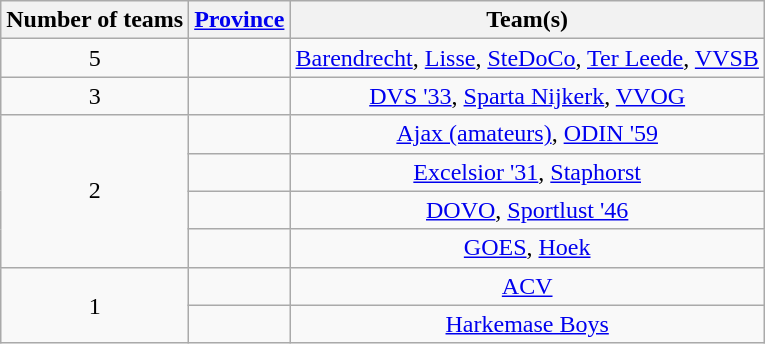<table class="wikitable" style="text-align:center">
<tr>
<th>Number of teams</th>
<th><a href='#'>Province</a></th>
<th>Team(s)</th>
</tr>
<tr>
<td>5</td>
<td align="left"></td>
<td><a href='#'>Barendrecht</a>, <a href='#'>Lisse</a>, <a href='#'>SteDoCo</a>, <a href='#'>Ter Leede</a>, <a href='#'>VVSB</a></td>
</tr>
<tr>
<td>3</td>
<td align="left"></td>
<td><a href='#'>DVS '33</a>, <a href='#'>Sparta Nijkerk</a>, <a href='#'>VVOG</a></td>
</tr>
<tr>
<td rowspan="4">2</td>
<td align="left"></td>
<td><a href='#'>Ajax (amateurs)</a>, <a href='#'>ODIN '59</a></td>
</tr>
<tr>
<td align="left"></td>
<td><a href='#'>Excelsior '31</a>, <a href='#'>Staphorst</a></td>
</tr>
<tr>
<td align="left"></td>
<td><a href='#'>DOVO</a>, <a href='#'>Sportlust '46</a></td>
</tr>
<tr>
<td align="left"></td>
<td><a href='#'>GOES</a>, <a href='#'>Hoek</a></td>
</tr>
<tr>
<td rowspan="2">1</td>
<td align="left"></td>
<td><a href='#'>ACV</a></td>
</tr>
<tr>
<td align="left"></td>
<td><a href='#'>Harkemase Boys</a></td>
</tr>
</table>
